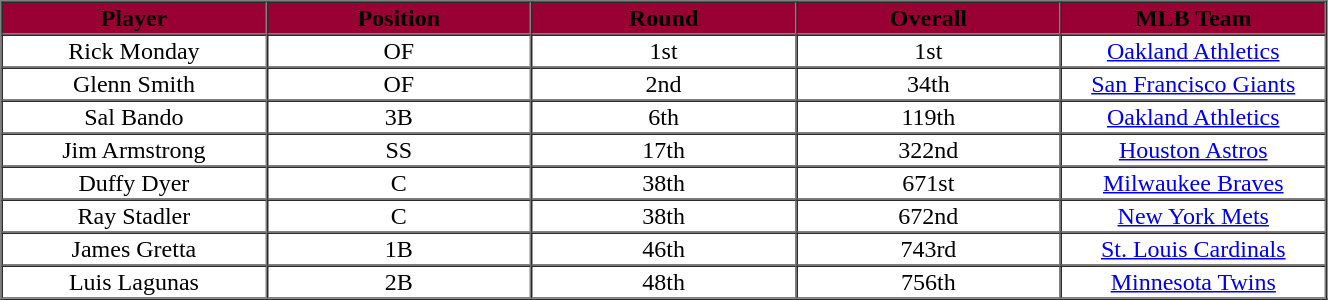<table cellpadding="1" border="1" cellspacing="0" width="70%">
<tr>
<th bgcolor="#990033" width="20%"><span>Player</span></th>
<th bgcolor="#990033" width="20%"><span>Position</span></th>
<th bgcolor="#990033" width="20%"><span>Round</span></th>
<th bgcolor="#990033" width="20%"><span>Overall</span></th>
<th bgcolor="#990033" width="20%"><span>MLB Team</span></th>
</tr>
<tr align="center">
<td>Rick Monday</td>
<td>OF</td>
<td>1st</td>
<td>1st</td>
<td><a href='#'>Oakland Athletics</a></td>
</tr>
<tr align="center">
<td>Glenn Smith</td>
<td>OF</td>
<td>2nd</td>
<td>34th</td>
<td><a href='#'>San Francisco Giants</a></td>
</tr>
<tr align="center">
<td>Sal Bando</td>
<td>3B</td>
<td>6th</td>
<td>119th</td>
<td><a href='#'>Oakland Athletics</a></td>
</tr>
<tr align="center">
<td>Jim Armstrong</td>
<td>SS</td>
<td>17th</td>
<td>322nd</td>
<td><a href='#'>Houston Astros</a></td>
</tr>
<tr align="center">
<td>Duffy Dyer</td>
<td>C</td>
<td>38th</td>
<td>671st</td>
<td><a href='#'>Milwaukee Braves</a></td>
</tr>
<tr align="center">
<td>Ray Stadler</td>
<td>C</td>
<td>38th</td>
<td>672nd</td>
<td><a href='#'>New York Mets</a></td>
</tr>
<tr align="center">
<td>James Gretta</td>
<td>1B</td>
<td>46th</td>
<td>743rd</td>
<td><a href='#'>St. Louis Cardinals</a></td>
</tr>
<tr align="center">
<td>Luis Lagunas</td>
<td>2B</td>
<td>48th</td>
<td>756th</td>
<td><a href='#'>Minnesota Twins</a></td>
</tr>
</table>
